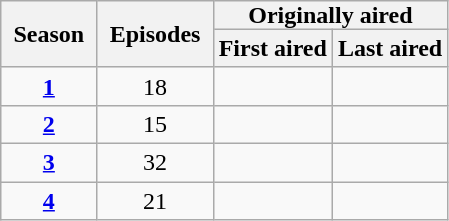<table class="wikitable" style="text-align: center;">
<tr>
<th style="padding: 0 8px;" rowspan="2">Season</th>
<th style="padding: 0 8px;" rowspan="2">Episodes</th>
<th style="padding: 0 8px;" colspan="2">Originally aired</th>
</tr>
<tr>
<th>First aired</th>
<th>Last aired</th>
</tr>
<tr>
<td><strong><a href='#'>1</a></strong></td>
<td>18</td>
<td></td>
<td></td>
</tr>
<tr>
<td><strong><a href='#'>2</a></strong></td>
<td>15</td>
<td></td>
<td></td>
</tr>
<tr>
<td><strong><a href='#'>3</a></strong></td>
<td>32</td>
<td></td>
<td></td>
</tr>
<tr>
<td><strong><a href='#'>4</a></strong></td>
<td>21</td>
<td></td>
<td></td>
</tr>
</table>
